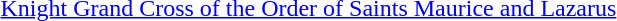<table>
<tr>
<td rowspan=2 style="width:60px; vertical-align:top;"></td>
<td><a href='#'>Knight Grand Cross of the Order of Saints Maurice and Lazarus</a></td>
</tr>
<tr>
<td></td>
</tr>
</table>
